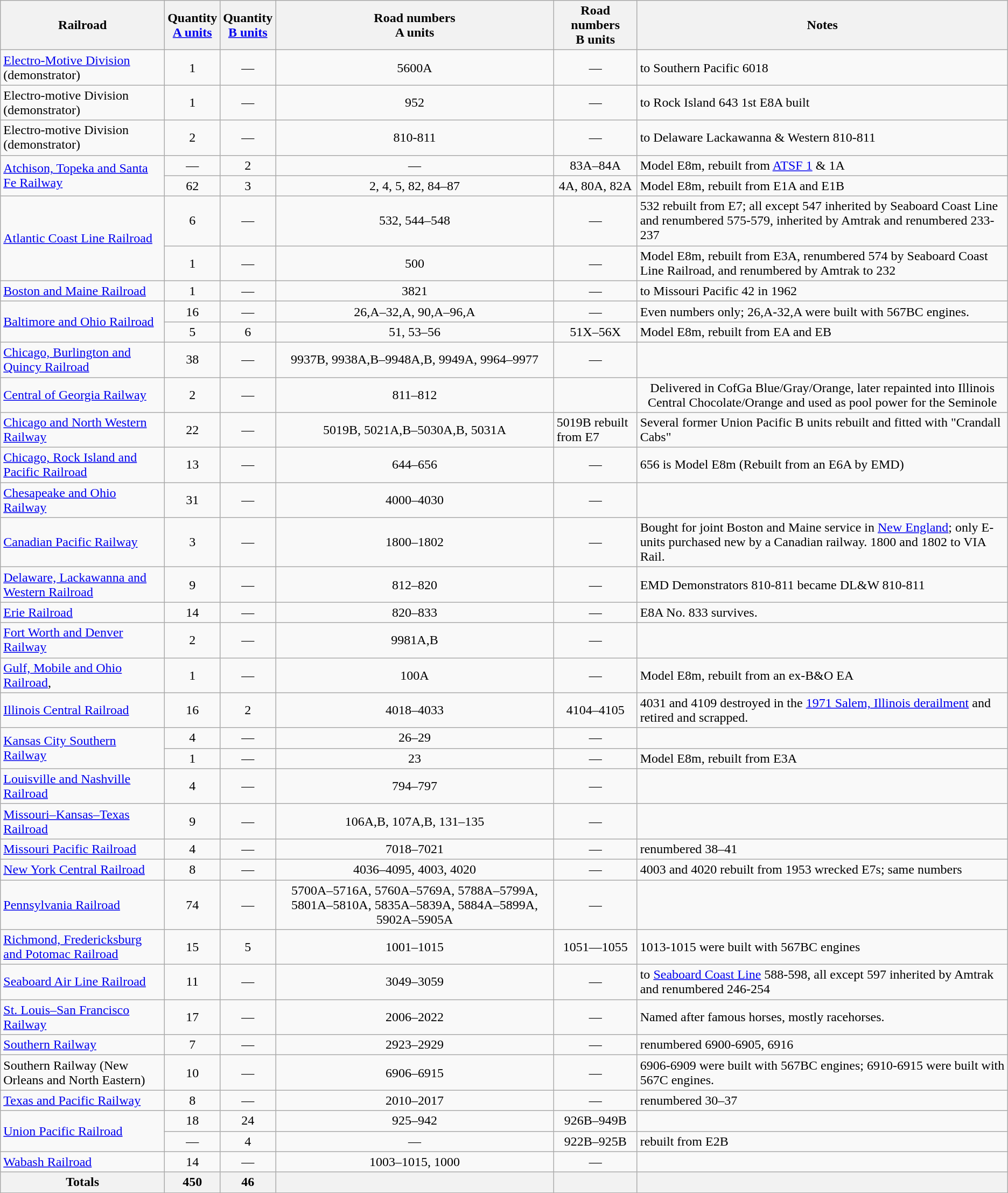<table class="wikitable">
<tr>
<th>Railroad</th>
<th>Quantity<br><a href='#'>A units</a></th>
<th>Quantity<br><a href='#'>B units</a></th>
<th>Road numbers<br>A units</th>
<th>Road numbers<br>B units</th>
<th>Notes</th>
</tr>
<tr>
<td><a href='#'>Electro-Motive Division</a> (demonstrator)</td>
<td style="text-align:center;">1</td>
<td style="text-align:center;">—</td>
<td style="text-align:center;">5600A</td>
<td style="text-align:center;">—</td>
<td>to Southern Pacific 6018</td>
</tr>
<tr>
<td>Electro-motive Division (demonstrator)</td>
<td style="text-align:center;">1</td>
<td style="text-align:center;">—</td>
<td style="text-align:center;">952</td>
<td style="text-align:center;">—</td>
<td>to Rock Island 643 1st E8A built</td>
</tr>
<tr>
<td>Electro-motive Division (demonstrator)</td>
<td style="text-align:center;">2</td>
<td style="text-align:center;">—</td>
<td style="text-align:center;">810-811</td>
<td style="text-align:center;">—</td>
<td>to Delaware Lackawanna & Western 810-811</td>
</tr>
<tr>
<td rowspan=2><a href='#'>Atchison, Topeka and Santa Fe Railway</a></td>
<td style="text-align:center;">—</td>
<td style="text-align:center;">2</td>
<td style="text-align:center;">—</td>
<td style="text-align:center;">83A–84A</td>
<td>Model E8m, rebuilt from <a href='#'>ATSF 1</a> & 1A</td>
</tr>
<tr>
<td style="text-align:center;">62</td>
<td style="text-align:center;">3</td>
<td style="text-align:center;">2, 4, 5, 82, 84–87</td>
<td style="text-align:center;">4A, 80A, 82A</td>
<td>Model E8m, rebuilt from E1A and E1B</td>
</tr>
<tr>
<td rowspan=2><a href='#'>Atlantic Coast Line Railroad</a></td>
<td style="text-align:center;">6</td>
<td style="text-align:center;">—</td>
<td style="text-align:center;">532, 544–548</td>
<td style="text-align:center;">—</td>
<td>532 rebuilt from E7; all except 547 inherited by Seaboard Coast Line and renumbered 575-579, inherited by Amtrak and renumbered 233-237</td>
</tr>
<tr>
<td style="text-align:center;">1</td>
<td style="text-align:center;">—</td>
<td style="text-align:center;">500</td>
<td style="text-align:center;">—</td>
<td>Model E8m, rebuilt from E3A, renumbered 574 by Seaboard Coast Line Railroad, and renumbered by Amtrak to 232</td>
</tr>
<tr>
<td><a href='#'>Boston and Maine Railroad</a></td>
<td style="text-align:center;">1</td>
<td style="text-align:center;">—</td>
<td style="text-align:center;">3821</td>
<td style="text-align:center;">—</td>
<td>to Missouri Pacific 42 in 1962</td>
</tr>
<tr>
<td rowspan=2><a href='#'>Baltimore and Ohio Railroad</a></td>
<td style="text-align:center;">16</td>
<td style="text-align:center;">—</td>
<td style="text-align:center;">26,A–32,A, 90,A–96,A</td>
<td style="text-align:center;">—</td>
<td>Even numbers only; 26,A-32,A were built with 567BC engines.</td>
</tr>
<tr>
<td style="text-align:center;">5</td>
<td style="text-align:center;">6</td>
<td style="text-align:center;">51, 53–56</td>
<td style="text-align:center;">51X–56X</td>
<td>Model E8m, rebuilt from EA and EB</td>
</tr>
<tr>
<td><a href='#'>Chicago, Burlington and Quincy Railroad</a></td>
<td style="text-align:center;">38</td>
<td style="text-align:center;">—</td>
<td style="text-align:center;">9937B, 9938A,B–9948A,B, 9949A, 9964–9977</td>
<td style="text-align:center;">—</td>
<td></td>
</tr>
<tr>
<td><a href='#'>Central of Georgia Railway</a></td>
<td style="text-align:center;">2</td>
<td style="text-align:center;">—</td>
<td style="text-align:center;">811–812</td>
<td></td>
<td style="text-align:center;">Delivered in CofGa Blue/Gray/Orange, later repainted into Illinois Central Chocolate/Orange and used as pool power for the Seminole</td>
</tr>
<tr>
<td><a href='#'>Chicago and North Western Railway</a></td>
<td style="text-align:center;">22</td>
<td style="text-align:center;">—</td>
<td style="text-align:center;">5019B, 5021A,B–5030A,B, 5031A</td>
<td>5019B rebuilt from E7</td>
<td>Several former Union Pacific B units rebuilt and fitted with "Crandall Cabs"</td>
</tr>
<tr>
<td><a href='#'>Chicago, Rock Island and Pacific Railroad</a></td>
<td style="text-align:center;">13</td>
<td style="text-align:center;">—</td>
<td style="text-align:center;">644–656</td>
<td style="text-align:center;">—</td>
<td>656 is Model E8m (Rebuilt from an E6A by EMD)</td>
</tr>
<tr>
<td><a href='#'>Chesapeake and Ohio Railway</a></td>
<td style="text-align:center;">31</td>
<td style="text-align:center;">—</td>
<td style="text-align:center;">4000–4030</td>
<td style="text-align:center;">—</td>
<td></td>
</tr>
<tr>
<td><a href='#'>Canadian Pacific Railway</a></td>
<td style="text-align:center;">3</td>
<td style="text-align:center;">—</td>
<td style="text-align:center;">1800–1802</td>
<td style="text-align:center;">—</td>
<td>Bought for joint Boston and Maine service in <a href='#'>New England</a>; only E-units purchased new by a Canadian railway. 1800 and 1802 to VIA Rail.</td>
</tr>
<tr>
<td><a href='#'>Delaware, Lackawanna and Western Railroad</a></td>
<td style="text-align:center;">9</td>
<td style="text-align:center;">—</td>
<td style="text-align:center;">812–820</td>
<td style="text-align:center;">—</td>
<td>EMD Demonstrators 810-811 became DL&W 810-811</td>
</tr>
<tr>
<td><a href='#'>Erie Railroad</a></td>
<td style="text-align:center;">14</td>
<td style="text-align:center;">—</td>
<td style="text-align:center;">820–833</td>
<td style="text-align:center;">—</td>
<td>E8A No. 833 survives.</td>
</tr>
<tr>
<td><a href='#'>Fort Worth and Denver Railway</a></td>
<td style="text-align:center;">2</td>
<td style="text-align:center;">—</td>
<td style="text-align:center;">9981A,B</td>
<td style="text-align:center;">—</td>
<td></td>
</tr>
<tr>
<td><a href='#'>Gulf, Mobile and Ohio Railroad</a>,</td>
<td style="text-align:center;">1</td>
<td style="text-align:center;">—</td>
<td style="text-align:center;">100A</td>
<td style="text-align:center;">—</td>
<td>Model E8m, rebuilt from an ex-B&O EA</td>
</tr>
<tr>
<td><a href='#'>Illinois Central Railroad</a></td>
<td style="text-align:center;">16</td>
<td style="text-align:center;">2</td>
<td style="text-align:center;">4018–4033</td>
<td style="text-align:center;">4104–4105</td>
<td>4031 and 4109 destroyed in the <a href='#'>1971 Salem, Illinois derailment</a> and retired and scrapped.</td>
</tr>
<tr>
<td rowspan=2><a href='#'>Kansas City Southern Railway</a></td>
<td style="text-align:center;">4</td>
<td style="text-align:center;">—</td>
<td style="text-align:center;">26–29</td>
<td style="text-align:center;">—</td>
<td></td>
</tr>
<tr>
<td style="text-align:center;">1</td>
<td style="text-align:center;">—</td>
<td style="text-align:center;">23</td>
<td style="text-align:center;">—</td>
<td>Model E8m, rebuilt from E3A</td>
</tr>
<tr>
<td><a href='#'>Louisville and Nashville Railroad</a></td>
<td style="text-align:center;">4</td>
<td style="text-align:center;">—</td>
<td style="text-align:center;">794–797</td>
<td style="text-align:center;">—</td>
<td></td>
</tr>
<tr>
<td><a href='#'>Missouri–Kansas–Texas Railroad</a></td>
<td style="text-align:center;">9</td>
<td style="text-align:center;">—</td>
<td style="text-align:center;">106A,B, 107A,B, 131–135</td>
<td style="text-align:center;">—</td>
<td></td>
</tr>
<tr>
<td><a href='#'>Missouri Pacific Railroad</a></td>
<td style="text-align:center;">4</td>
<td style="text-align:center;">—</td>
<td style="text-align:center;">7018–7021</td>
<td style="text-align:center;">—</td>
<td>renumbered 38–41</td>
</tr>
<tr>
<td><a href='#'>New York Central Railroad</a></td>
<td style="text-align:center;">8</td>
<td style="text-align:center;">—</td>
<td style="text-align:center;">4036–4095, 4003, 4020</td>
<td style="text-align:center;">—</td>
<td>4003 and 4020 rebuilt from 1953 wrecked E7s; same numbers</td>
</tr>
<tr>
<td><a href='#'>Pennsylvania Railroad</a></td>
<td style="text-align:center;">74</td>
<td style="text-align:center;">—</td>
<td style="text-align:center;">5700A–5716A, 5760A–5769A, 5788A–5799A, 5801A–5810A, 5835A–5839A, 5884A–5899A, 5902A–5905A</td>
<td style="text-align:center;">—</td>
<td></td>
</tr>
<tr>
<td><a href='#'>Richmond, Fredericksburg and Potomac Railroad</a></td>
<td style="text-align:center;">15</td>
<td style="text-align:center;">5</td>
<td style="text-align:center;">1001–1015</td>
<td style="text-align:center;">1051—1055</td>
<td>1013-1015 were built with 567BC engines</td>
</tr>
<tr>
<td><a href='#'>Seaboard Air Line Railroad</a></td>
<td style="text-align:center;">11</td>
<td style="text-align:center;">—</td>
<td style="text-align:center;">3049–3059</td>
<td style="text-align:center;">—</td>
<td>to <a href='#'>Seaboard Coast Line</a> 588-598, all except 597 inherited by Amtrak and renumbered 246-254</td>
</tr>
<tr>
<td><a href='#'>St. Louis–San Francisco Railway</a></td>
<td style="text-align:center;">17</td>
<td style="text-align:center;">—</td>
<td style="text-align:center;">2006–2022</td>
<td style="text-align:center;">—</td>
<td>Named after famous horses, mostly racehorses.</td>
</tr>
<tr>
<td><a href='#'>Southern Railway</a></td>
<td style="text-align:center;">7</td>
<td style="text-align:center;">—</td>
<td style="text-align:center;">2923–2929</td>
<td style="text-align:center;">—</td>
<td>renumbered 6900-6905, 6916</td>
</tr>
<tr>
<td>Southern Railway (New Orleans and North Eastern)</td>
<td style="text-align:center;">10</td>
<td style="text-align:center;">—</td>
<td style="text-align:center;">6906–6915</td>
<td style="text-align:center;">—</td>
<td>6906-6909 were built with 567BC engines; 6910-6915 were built with 567C engines.</td>
</tr>
<tr>
<td><a href='#'>Texas and Pacific Railway</a></td>
<td style="text-align:center;">8</td>
<td style="text-align:center;">—</td>
<td style="text-align:center;">2010–2017</td>
<td style="text-align:center;">—</td>
<td>renumbered 30–37</td>
</tr>
<tr>
<td rowspan=2><a href='#'>Union Pacific Railroad</a></td>
<td style="text-align:center;">18</td>
<td style="text-align:center;">24</td>
<td style="text-align:center;">925–942</td>
<td style="text-align:center;">926B–949B</td>
<td></td>
</tr>
<tr>
<td style="text-align:center;">—</td>
<td style="text-align:center;">4</td>
<td style="text-align:center;">—</td>
<td style="text-align:center;">922B–925B</td>
<td>rebuilt from E2B</td>
</tr>
<tr>
<td><a href='#'>Wabash Railroad</a></td>
<td style="text-align:center;">14</td>
<td style="text-align:center;">—</td>
<td style="text-align:center;">1003–1015, 1000</td>
<td style="text-align:center;">—</td>
<td></td>
</tr>
<tr>
<th>Totals</th>
<th>450</th>
<th>46</th>
<th></th>
<th></th>
<th></th>
</tr>
<tr>
</tr>
</table>
